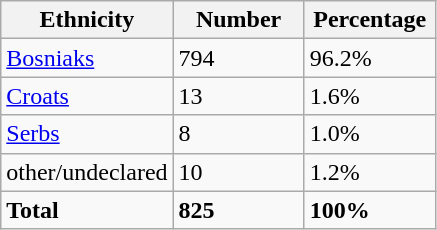<table class="wikitable">
<tr>
<th width="100px">Ethnicity</th>
<th width="80px">Number</th>
<th width="80px">Percentage</th>
</tr>
<tr>
<td><a href='#'>Bosniaks</a></td>
<td>794</td>
<td>96.2%</td>
</tr>
<tr>
<td><a href='#'>Croats</a></td>
<td>13</td>
<td>1.6%</td>
</tr>
<tr>
<td><a href='#'>Serbs</a></td>
<td>8</td>
<td>1.0%</td>
</tr>
<tr>
<td>other/undeclared</td>
<td>10</td>
<td>1.2%</td>
</tr>
<tr>
<td><strong>Total</strong></td>
<td><strong>825</strong></td>
<td><strong>100%</strong></td>
</tr>
</table>
